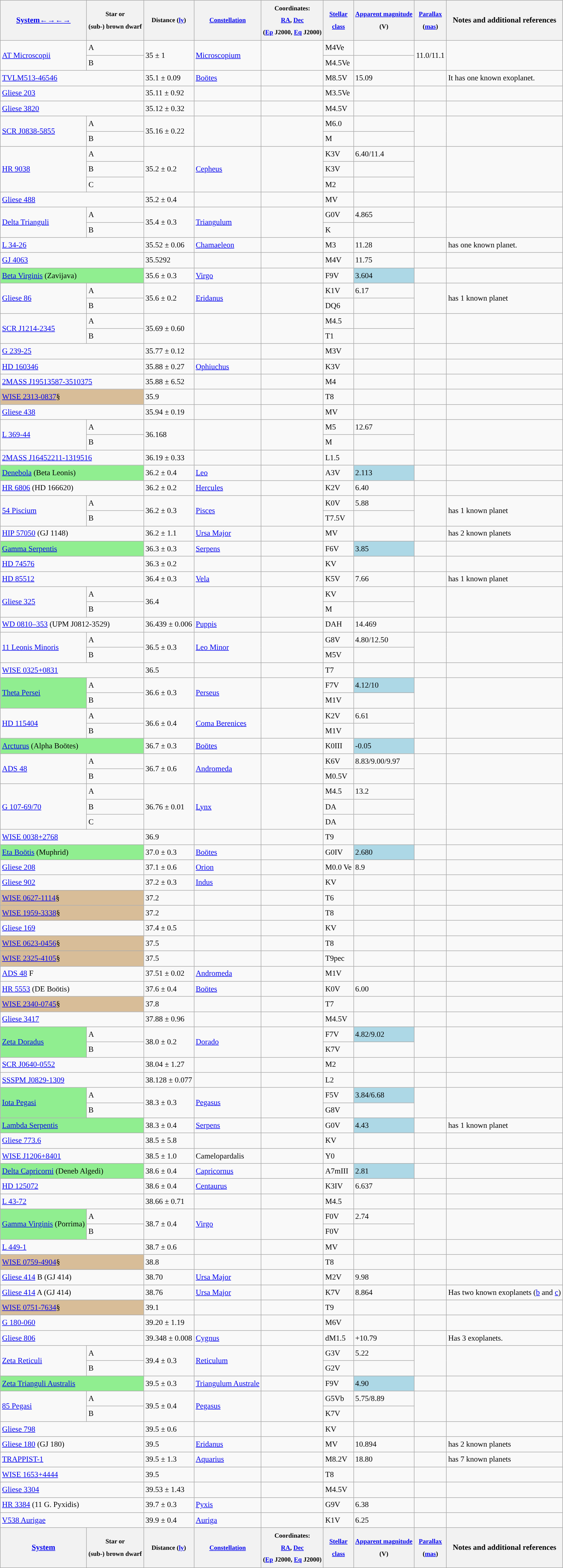<table class="wikitable sortable" style="font-size:90%; line-height:1.5em; position:relative">
<tr>
<th scope="col"><a href='#'>System</a><span><a href='#'>←</a></span><span><a href='#'>→</a></span><span><a href='#'>←</a></span><span><a href='#'>→</a></span></th>
<th><small>Star or<br>(sub-) brown dwarf</small></th>
<th scope="col"><small>Distance (<a href='#'>ly</a>)</small></th>
<th><small><a href='#'>Constellation</a></small></th>
<th><small>Coordinates:<br><a href='#'>RA</a>, <a href='#'>Dec</a><br>(<a href='#'>Ep</a> J2000, <a href='#'>Eq</a> J2000)</small></th>
<th scope="col"><small><a href='#'>Stellar<br>class</a></small></th>
<th scope="col"><small><a href='#'>Apparent magnitude</a><br>(V)</small></th>
<th scope="col"><small><a href='#'>Parallax</a><br>(<a href='#'>mas</a>)</small></th>
<th scope="col">Notes and additional references</th>
</tr>
<tr>
<td rowspan='2'><a href='#'>AT Microscopii</a></td>
<td>A</td>
<td rowspan='2'>35 ± 1</td>
<td rowspan='2'><a href='#'>Microscopium</a></td>
<td rowspan='2'></td>
<td style="background: ">M4Ve</td>
<td></td>
<td rowspan='2'>11.0/11.1</td>
<td rowspan='2'></td>
</tr>
<tr>
<td>B</td>
<td style="background: ">M4.5Ve</td>
<td></td>
</tr>
<tr>
<td colspan = '2'><a href='#'>TVLM513-46546</a></td>
<td>35.1 ± 0.09</td>
<td><a href='#'>Boötes</a></td>
<td></td>
<td style="background: ">M8.5V</td>
<td>15.09</td>
<td></td>
<td>It has one known exoplanet.</td>
</tr>
<tr>
<td colspan = '2'><a href='#'>Gliese 203</a></td>
<td>35.11 ± 0.92</td>
<td></td>
<td></td>
<td style="background: ">M3.5Ve</td>
<td></td>
<td></td>
<td></td>
</tr>
<tr>
<td colspan = '2'><a href='#'>Gliese 3820</a></td>
<td>35.12 ± 0.32</td>
<td></td>
<td></td>
<td style="background: ">M4.5V</td>
<td></td>
<td></td>
<td></td>
</tr>
<tr>
<td rowspan='2'><a href='#'>SCR J0838-5855</a></td>
<td>A</td>
<td rowspan='2'>35.16 ± 0.22</td>
<td rowspan='2'></td>
<td rowspan='2'></td>
<td style="background: ">M6.0</td>
<td></td>
<td rowspan='2'></td>
<td rowspan='2'></td>
</tr>
<tr>
<td>B</td>
<td style="background: ">M</td>
<td></td>
</tr>
<tr>
<td rowspan='3'><a href='#'>HR 9038</a></td>
<td>A</td>
<td rowspan='3'>35.2 ± 0.2</td>
<td rowspan='3'><a href='#'>Cepheus</a></td>
<td rowspan='3'></td>
<td style="background: ">K3V</td>
<td>6.40/11.4</td>
<td rowspan='3'></td>
<td rowspan='3'></td>
</tr>
<tr>
<td>B</td>
<td style="background: ">K3V</td>
<td></td>
</tr>
<tr>
<td>C</td>
<td style="background: ">M2</td>
<td></td>
</tr>
<tr>
<td colspan = '2'><a href='#'>Gliese 488</a></td>
<td>35.2 ± 0.4</td>
<td></td>
<td></td>
<td style="background: ">MV</td>
<td></td>
<td></td>
<td></td>
</tr>
<tr>
<td rowspan='2'><a href='#'>Delta Trianguli</a></td>
<td>A</td>
<td rowspan='2'>35.4 ± 0.3</td>
<td rowspan='2'><a href='#'>Triangulum</a></td>
<td rowspan='2'></td>
<td style="background: ">G0V</td>
<td>4.865</td>
<td rowspan='2'></td>
<td rowspan='2'></td>
</tr>
<tr>
<td>B</td>
<td style="background: ">K</td>
<td></td>
</tr>
<tr>
<td colspan = '2'><a href='#'>L 34-26</a></td>
<td>35.52 ± 0.06</td>
<td><a href='#'>Chamaeleon</a></td>
<td></td>
<td style="background: ">M3</td>
<td>11.28</td>
<td></td>
<td>has one known planet.</td>
</tr>
<tr>
<td colspan = '2'><a href='#'>GJ 4063</a></td>
<td>35.5292</td>
<td></td>
<td></td>
<td style="background: ">M4V</td>
<td>11.75</td>
<td></td>
<td></td>
</tr>
<tr>
<td colspan = '2' style="background: lightgreen;"><a href='#'>Beta Virginis</a> (Zavijava)</td>
<td>35.6 ± 0.3</td>
<td><a href='#'>Virgo</a></td>
<td></td>
<td style="background: ">F9V</td>
<td style="background: lightblue;">3.604</td>
<td></td>
<td></td>
</tr>
<tr>
<td rowspan='2'><a href='#'>Gliese 86</a></td>
<td>A</td>
<td rowspan='2'>35.6 ± 0.2</td>
<td rowspan='2'><a href='#'>Eridanus</a></td>
<td rowspan='2'></td>
<td style="background: ">K1V</td>
<td>6.17</td>
<td rowspan='2'></td>
<td rowspan='2'>has 1 known planet</td>
</tr>
<tr>
<td>B</td>
<td style="background: ">DQ6</td>
<td></td>
</tr>
<tr>
<td rowspan='2'><a href='#'>SCR J1214-2345</a></td>
<td>A</td>
<td rowspan='2'>35.69 ± 0.60</td>
<td rowspan='2'></td>
<td rowspan='2'></td>
<td style="background: ">M4.5</td>
<td></td>
<td rowspan='2'></td>
<td rowspan='2'></td>
</tr>
<tr>
<td>B</td>
<td style="background: ">T1</td>
<td></td>
</tr>
<tr>
<td colspan = '2'><a href='#'>G 239-25</a></td>
<td>35.77 ± 0.12</td>
<td></td>
<td></td>
<td style="background: ">M3V</td>
<td></td>
<td></td>
<td></td>
</tr>
<tr>
<td colspan = '2'><a href='#'>HD 160346</a></td>
<td>35.88 ± 0.27</td>
<td><a href='#'>Ophiuchus</a></td>
<td></td>
<td style="background: ">K3V</td>
<td></td>
<td></td>
<td></td>
</tr>
<tr>
<td colspan = '2'><a href='#'>2MASS J19513587-3510375</a></td>
<td>35.88 ± 6.52</td>
<td></td>
<td></td>
<td style="background: ">M4</td>
<td></td>
<td></td>
<td></td>
</tr>
<tr>
<td colspan = '2' style="background-color:#D8BD98"><a href='#'>WISE 2313-0837</a>§</td>
<td>35.9</td>
<td></td>
<td></td>
<td style="background: ">T8</td>
<td></td>
<td></td>
<td></td>
</tr>
<tr>
<td colspan = '2'><a href='#'>Gliese 438</a></td>
<td>35.94 ± 0.19</td>
<td></td>
<td></td>
<td style="background: ">MV</td>
<td></td>
<td></td>
<td></td>
</tr>
<tr>
<td rowspan='2'><a href='#'>L 369-44</a></td>
<td>A</td>
<td rowspan='2'>36.168</td>
<td rowspan='2'></td>
<td rowspan='2'></td>
<td style="background: ">M5</td>
<td>12.67</td>
<td rowspan='2'></td>
<td rowspan='2'></td>
</tr>
<tr>
<td>B</td>
<td style="background: ">M</td>
<td></td>
</tr>
<tr>
<td colspan = '2'><a href='#'>2MASS J16452211-1319516</a></td>
<td>36.19 ± 0.33</td>
<td></td>
<td></td>
<td style="background: ">L1.5</td>
<td></td>
<td></td>
<td></td>
</tr>
<tr>
<td colspan = '2' style="background: lightgreen;"><a href='#'>Denebola</a> (Beta Leonis)</td>
<td>36.2 ± 0.4</td>
<td><a href='#'>Leo</a></td>
<td></td>
<td style="background: ">A3V</td>
<td style="background: lightblue;">2.113</td>
<td></td>
<td></td>
</tr>
<tr>
<td colspan = '2'><a href='#'>HR 6806</a> (HD 166620)</td>
<td>36.2 ± 0.2</td>
<td><a href='#'>Hercules</a></td>
<td></td>
<td style="background: ">K2V</td>
<td>6.40</td>
<td></td>
<td></td>
</tr>
<tr>
<td rowspan='2'><a href='#'>54 Piscium</a></td>
<td>A</td>
<td rowspan='2'>36.2 ± 0.3</td>
<td rowspan='2'><a href='#'>Pisces</a></td>
<td rowspan='2'></td>
<td style="background: ">K0V</td>
<td>5.88</td>
<td rowspan='2'></td>
<td rowspan='2'>has 1 known planet</td>
</tr>
<tr>
<td>B</td>
<td style="background: ">T7.5V</td>
<td></td>
</tr>
<tr>
<td colspan = '2'><a href='#'>HIP 57050</a> (GJ 1148)</td>
<td>36.2 ± 1.1</td>
<td><a href='#'>Ursa Major</a></td>
<td></td>
<td style="background: ">MV</td>
<td></td>
<td></td>
<td>has 2 known planets </td>
</tr>
<tr>
<td colspan = '2' style="background: lightgreen;"><a href='#'>Gamma Serpentis</a></td>
<td>36.3 ± 0.3</td>
<td><a href='#'>Serpens</a></td>
<td></td>
<td style="background: ">F6V</td>
<td style="background: lightblue;">3.85</td>
<td></td>
<td></td>
</tr>
<tr>
<td colspan = '2'><a href='#'>HD 74576</a></td>
<td>36.3 ± 0.2</td>
<td></td>
<td></td>
<td style="background: ">KV</td>
<td></td>
<td></td>
<td></td>
</tr>
<tr>
<td colspan = '2'><a href='#'>HD 85512</a></td>
<td>36.4 ± 0.3</td>
<td><a href='#'>Vela</a></td>
<td></td>
<td style="background: ">K5V</td>
<td>7.66</td>
<td></td>
<td>has 1 known planet</td>
</tr>
<tr>
<td rowspan='2'><a href='#'>Gliese 325</a></td>
<td>A</td>
<td rowspan='2'>36.4  </td>
<td rowspan='2'></td>
<td rowspan='2'></td>
<td style="background: ">KV</td>
<td></td>
<td rowspan='2'></td>
<td rowspan='2'></td>
</tr>
<tr>
<td>B</td>
<td style="background: ">M</td>
<td></td>
</tr>
<tr>
<td colspan = '2'><a href='#'>WD 0810–353</a> (UPM J0812-3529)</td>
<td>36.439 ± 0.006</td>
<td><a href='#'>Puppis</a></td>
<td></td>
<td style="background: ">DAH</td>
<td>14.469</td>
<td></td>
<td></td>
</tr>
<tr>
<td rowspan='2'><a href='#'>11 Leonis Minoris</a></td>
<td>A</td>
<td rowspan='2'>36.5 ± 0.3</td>
<td rowspan='2'><a href='#'>Leo Minor</a></td>
<td rowspan='2'></td>
<td style="background: ">G8V</td>
<td>4.80/12.50</td>
<td rowspan='2'></td>
<td rowspan='2'></td>
</tr>
<tr>
<td>B</td>
<td style="background: ">M5V</td>
<td></td>
</tr>
<tr>
<td colspan = '2'><a href='#'>WISE 0325+0831</a></td>
<td>36.5</td>
<td></td>
<td></td>
<td style="background: ">T7</td>
<td></td>
<td></td>
<td></td>
</tr>
<tr>
<td rowspan='2' style="background: lightgreen;"><a href='#'>Theta Persei</a></td>
<td>A</td>
<td rowspan='2'>36.6 ± 0.3</td>
<td rowspan='2'><a href='#'>Perseus</a></td>
<td rowspan='2'></td>
<td style="background: ">F7V</td>
<td style="background: lightblue;">4.12/10</td>
<td rowspan='2'></td>
<td rowspan='2'></td>
</tr>
<tr>
<td>B</td>
<td style="background: ">M1V</td>
<td></td>
</tr>
<tr>
<td rowspan='2'><a href='#'>HD 115404</a></td>
<td>A</td>
<td rowspan='2'>36.6 ± 0.4</td>
<td rowspan='2'><a href='#'>Coma Berenices</a></td>
<td rowspan='2'></td>
<td style="background: ">K2V</td>
<td>6.61</td>
<td rowspan='2'></td>
<td rowspan='2'></td>
</tr>
<tr>
<td>B</td>
<td style="background: ">M1V</td>
<td></td>
</tr>
<tr>
<td colspan = '2' style="background: lightgreen;"><a href='#'>Arcturus</a> (Alpha Boötes)</td>
<td>36.7 ± 0.3</td>
<td><a href='#'>Boötes</a></td>
<td></td>
<td style="background: ">K0III</td>
<td style="background: lightblue;">-0.05</td>
<td></td>
<td></td>
</tr>
<tr>
<td rowspan='2'><a href='#'>ADS 48</a></td>
<td>A</td>
<td rowspan='2'>36.7 ± 0.6</td>
<td rowspan='2'><a href='#'>Andromeda</a></td>
<td rowspan='2'></td>
<td style="background: ">K6V</td>
<td>8.83/9.00/9.97</td>
<td rowspan='2'></td>
<td rowspan='2'></td>
</tr>
<tr>
<td>B</td>
<td style="background: ">M0.5V</td>
<td></td>
</tr>
<tr>
<td rowspan='3'><a href='#'>G 107-69/70</a></td>
<td>A</td>
<td rowspan='3'>36.76 ± 0.01</td>
<td rowspan='3'><a href='#'>Lynx</a></td>
<td rowspan='3'></td>
<td style="background: ">M4.5</td>
<td>13.2</td>
<td rowspan='3'></td>
<td rowspan='3'></td>
</tr>
<tr>
<td>B</td>
<td style="background: ">DA</td>
<td></td>
</tr>
<tr>
<td>C</td>
<td style="background: ">DA</td>
<td></td>
</tr>
<tr>
<td colspan = '2'><a href='#'>WISE 0038+2768</a></td>
<td>36.9</td>
<td></td>
<td></td>
<td style="background: ">T9</td>
<td></td>
<td></td>
<td></td>
</tr>
<tr>
<td colspan = '2' style="background: lightgreen;"><a href='#'>Eta Boötis</a> (Muphrid)</td>
<td>37.0 ± 0.3</td>
<td><a href='#'>Boötes</a></td>
<td></td>
<td style="background: ">G0IV</td>
<td style="background: lightblue;">2.680</td>
<td></td>
<td></td>
</tr>
<tr>
<td colspan = '2'><a href='#'>Gliese 208</a></td>
<td>37.1 ± 0.6</td>
<td><a href='#'>Orion</a></td>
<td></td>
<td style="background: ">M0.0 Ve</td>
<td>8.9</td>
<td></td>
<td></td>
</tr>
<tr>
<td colspan = '2'><a href='#'>Gliese 902</a></td>
<td>37.2 ± 0.3</td>
<td><a href='#'>Indus</a></td>
<td></td>
<td style="background: ">KV</td>
<td></td>
<td></td>
<td></td>
</tr>
<tr>
<td colspan = '2' style="background-color:#D8BD98"><a href='#'>WISE 0627-1114</a>§</td>
<td>37.2</td>
<td></td>
<td></td>
<td style="background: ">T6</td>
<td></td>
<td></td>
<td></td>
</tr>
<tr>
<td colspan = '2' style="background-color:#D8BD98"><a href='#'>WISE 1959-3338</a>§</td>
<td>37.2</td>
<td></td>
<td></td>
<td style="background: ">T8</td>
<td></td>
<td></td>
<td></td>
</tr>
<tr>
<td colspan = '2'><a href='#'>Gliese 169</a></td>
<td>37.4 ± 0.5</td>
<td></td>
<td></td>
<td style="background: ">KV</td>
<td></td>
<td></td>
<td></td>
</tr>
<tr>
<td colspan = '2' style="background-color:#D8BD98"><a href='#'>WISE 0623-0456</a>§</td>
<td>37.5</td>
<td></td>
<td></td>
<td style="background: ">T8</td>
<td></td>
<td></td>
<td></td>
</tr>
<tr>
<td colspan = '2' style="background-color:#D8BD98"><a href='#'>WISE 2325-4105</a>§</td>
<td>37.5</td>
<td></td>
<td></td>
<td style="background: ">T9pec</td>
<td></td>
<td></td>
<td></td>
</tr>
<tr>
<td colspan = '2'><a href='#'>ADS 48</a> F</td>
<td>37.51 ± 0.02</td>
<td><a href='#'>Andromeda</a></td>
<td></td>
<td style="background: ">M1V</td>
<td></td>
<td></td>
<td></td>
</tr>
<tr>
<td colspan = '2'><a href='#'>HR 5553</a> (DE Boötis)</td>
<td>37.6 ± 0.4</td>
<td><a href='#'>Boötes</a></td>
<td></td>
<td style="background: ">K0V</td>
<td>6.00</td>
<td></td>
<td></td>
</tr>
<tr>
<td colspan = '2' style="background-color:#D8BD98"><a href='#'>WISE 2340-0745</a>§</td>
<td>37.8</td>
<td></td>
<td></td>
<td style="background: ">T7</td>
<td></td>
<td></td>
<td></td>
</tr>
<tr>
<td colspan = '2'><a href='#'>Gliese 3417</a></td>
<td>37.88 ± 0.96</td>
<td></td>
<td></td>
<td style="background: ">M4.5V</td>
<td></td>
<td></td>
<td></td>
</tr>
<tr>
<td rowspan='2' style="background: lightgreen;"><a href='#'>Zeta Doradus</a></td>
<td>A</td>
<td rowspan='2'>38.0 ± 0.2</td>
<td rowspan='2'><a href='#'>Dorado</a></td>
<td rowspan='2'></td>
<td style="background: ">F7V</td>
<td style="background: lightblue;">4.82/9.02</td>
<td rowspan='2'></td>
<td rowspan='2'></td>
</tr>
<tr>
<td>B</td>
<td style="background: ">K7V</td>
<td></td>
</tr>
<tr>
<td colspan = '2'><a href='#'>SCR J0640-0552</a></td>
<td>38.04 ± 1.27</td>
<td></td>
<td></td>
<td style="background: ">M2</td>
<td></td>
<td></td>
<td></td>
</tr>
<tr>
<td colspan = '2'><a href='#'>SSSPM J0829-1309</a></td>
<td>38.128 ± 0.077</td>
<td></td>
<td></td>
<td style="background: ">L2</td>
<td></td>
<td></td>
<td></td>
</tr>
<tr>
<td rowspan='2' style="background: lightgreen;"><a href='#'>Iota Pegasi</a></td>
<td>A</td>
<td rowspan='2'>38.3 ± 0.3</td>
<td rowspan='2'><a href='#'>Pegasus</a></td>
<td rowspan='2'></td>
<td style="background: ">F5V</td>
<td style="background: lightblue;">3.84/6.68</td>
<td rowspan='2'></td>
<td rowspan='2'></td>
</tr>
<tr>
<td>B</td>
<td style="background: ">G8V</td>
<td></td>
</tr>
<tr>
<td colspan = '2' style="background: lightgreen;"><a href='#'>Lambda Serpentis</a></td>
<td>38.3 ± 0.4</td>
<td><a href='#'>Serpens</a></td>
<td></td>
<td style="background: ">G0V</td>
<td style="background: lightblue;">4.43</td>
<td></td>
<td>has 1 known planet</td>
</tr>
<tr>
<td colspan = '2'><a href='#'>Gliese 773.6</a></td>
<td>38.5 ± 5.8</td>
<td></td>
<td></td>
<td style="background: ">KV</td>
<td></td>
<td></td>
<td></td>
</tr>
<tr>
<td colspan = '2'><a href='#'>WISE J1206+8401</a></td>
<td>38.5 ± 1.0</td>
<td>Camelopardalis</td>
<td></td>
<td style="background: ">Y0</td>
<td></td>
<td></td>
<td></td>
</tr>
<tr>
<td colspan = '2' style="background: lightgreen;"><a href='#'>Delta Capricorni</a> (Deneb Algedi)</td>
<td>38.6 ± 0.4</td>
<td><a href='#'>Capricornus</a></td>
<td></td>
<td style="background: ">A7mIII</td>
<td style="background: lightblue;">2.81</td>
<td></td>
<td></td>
</tr>
<tr>
<td colspan = '2'><a href='#'>HD 125072</a></td>
<td>38.6 ± 0.4</td>
<td><a href='#'>Centaurus</a></td>
<td></td>
<td style="background: ">K3IV</td>
<td>6.637</td>
<td></td>
<td></td>
</tr>
<tr>
<td colspan = '2'><a href='#'>L 43-72</a></td>
<td>38.66 ± 0.71</td>
<td></td>
<td></td>
<td style="background: ">M4.5</td>
<td></td>
<td></td>
<td></td>
</tr>
<tr>
<td rowspan='2' style="background: lightgreen;"><a href='#'>Gamma Virginis</a> (Porrima)</td>
<td>A</td>
<td rowspan='2'>38.7 ± 0.4</td>
<td rowspan='2'><a href='#'>Virgo</a></td>
<td rowspan='2'></td>
<td style="background: ">F0V</td>
<td>2.74</td>
<td rowspan='2'></td>
<td rowspan='2'></td>
</tr>
<tr>
<td>B</td>
<td style="background: ">F0V</td>
<td></td>
</tr>
<tr>
<td colspan = '2'><a href='#'>L 449-1</a></td>
<td>38.7 ± 0.6</td>
<td></td>
<td></td>
<td style="background: ">MV</td>
<td></td>
<td></td>
<td></td>
</tr>
<tr>
<td colspan = '2' style="background-color:#D8BD98"><a href='#'>WISE 0759-4904</a>§</td>
<td>38.8</td>
<td></td>
<td></td>
<td style="background: ">T8</td>
<td></td>
<td></td>
<td></td>
</tr>
<tr>
<td colspan = '2'><a href='#'>Gliese 414</a> B (GJ 414)</td>
<td>38.70</td>
<td><a href='#'>Ursa Major</a></td>
<td></td>
<td style="background: ">M2V</td>
<td>9.98</td>
<td></td>
<td></td>
</tr>
<tr>
<td colspan = '2'><a href='#'>Gliese 414</a> A (GJ 414)</td>
<td>38.76</td>
<td><a href='#'>Ursa Major</a></td>
<td></td>
<td style="background: ">K7V</td>
<td>8.864</td>
<td></td>
<td>Has two known exoplanets (<a href='#'>b</a> and <a href='#'>c</a>)</td>
</tr>
<tr>
<td colspan = '2' style="background-color:#D8BD98"><a href='#'>WISE 0751-7634</a>§</td>
<td>39.1</td>
<td></td>
<td></td>
<td style="background: ">T9</td>
<td></td>
<td></td>
<td></td>
</tr>
<tr>
<td colspan = '2'><a href='#'>G 180-060</a></td>
<td>39.20 ± 1.19</td>
<td></td>
<td></td>
<td style="background: ">M6V</td>
<td></td>
<td></td>
<td></td>
</tr>
<tr>
<td colspan = '2'><a href='#'>Gliese 806</a></td>
<td>39.348 ± 0.008</td>
<td><a href='#'>Cygnus</a></td>
<td></td>
<td style="background: ">dM1.5</td>
<td>+10.79</td>
<td></td>
<td>Has 3 exoplanets.</td>
</tr>
<tr>
<td rowspan='2'><a href='#'>Zeta Reticuli</a></td>
<td>A</td>
<td rowspan='2'>39.4 ± 0.3</td>
<td rowspan='2'><a href='#'>Reticulum</a></td>
<td rowspan='2'></td>
<td style="background: ">G3V</td>
<td>5.22</td>
<td rowspan='2'></td>
<td rowspan='2'></td>
</tr>
<tr>
<td>B</td>
<td style="background: ">G2V</td>
<td></td>
</tr>
<tr>
<td colspan = '2' style="background: lightgreen;"><a href='#'>Zeta Trianguli Australis</a></td>
<td>39.5 ± 0.3</td>
<td><a href='#'>Triangulum Australe</a></td>
<td></td>
<td style="background: ">F9V</td>
<td style="background: lightblue;">4.90</td>
<td></td>
<td></td>
</tr>
<tr>
<td rowspan='2'><a href='#'>85 Pegasi</a></td>
<td>A</td>
<td rowspan='2'>39.5 ± 0.4</td>
<td rowspan='2'><a href='#'>Pegasus</a></td>
<td rowspan='2'></td>
<td style="background: ">G5Vb</td>
<td>5.75/8.89</td>
<td rowspan='2'></td>
<td rowspan='2'></td>
</tr>
<tr>
<td>B</td>
<td style="background: ">K7V</td>
<td></td>
</tr>
<tr>
<td colspan = '2'><a href='#'>Gliese 798</a></td>
<td>39.5 ± 0.6</td>
<td></td>
<td></td>
<td style="background: ">KV</td>
<td></td>
<td></td>
<td></td>
</tr>
<tr>
<td colspan = '2'><a href='#'>Gliese 180</a> (GJ 180)</td>
<td>39.5  </td>
<td><a href='#'>Eridanus</a></td>
<td></td>
<td style="background: ">MV</td>
<td>10.894</td>
<td></td>
<td>has 2 known planets</td>
</tr>
<tr>
<td colspan = '2'><a href='#'>TRAPPIST-1</a></td>
<td>39.5 ± 1.3</td>
<td><a href='#'>Aquarius</a></td>
<td></td>
<td style="background: ">M8.2V</td>
<td>18.80</td>
<td></td>
<td>has 7 known planets</td>
</tr>
<tr>
<td colspan = '2'><a href='#'>WISE 1653+4444</a></td>
<td>39.5</td>
<td></td>
<td></td>
<td style="background: ">T8</td>
<td></td>
<td></td>
<td></td>
</tr>
<tr>
<td colspan = '2'><a href='#'>Gliese 3304</a></td>
<td>39.53 ± 1.43</td>
<td></td>
<td></td>
<td style="background: ">M4.5V</td>
<td></td>
<td></td>
<td></td>
</tr>
<tr>
<td colspan = '2'><a href='#'>HR 3384</a> (11 G. Pyxidis)</td>
<td>39.7 ± 0.3</td>
<td><a href='#'>Pyxis</a></td>
<td></td>
<td style="background: ">G9V</td>
<td>6.38</td>
<td></td>
<td></td>
</tr>
<tr>
<td colspan = '2'><a href='#'>V538 Aurigae</a></td>
<td>39.9 ± 0.4</td>
<td><a href='#'>Auriga</a></td>
<td></td>
<td style="background: ">K1V</td>
<td>6.25</td>
<td></td>
<td></td>
</tr>
<tr>
<th scope="col"><a href='#'>System</a></th>
<th><small>Star or<br>(sub-) brown dwarf</small></th>
<th scope="col"><small>Distance (<a href='#'>ly</a>)</small></th>
<th><small><a href='#'>Constellation</a></small></th>
<th><small>Coordinates:<br><a href='#'>RA</a>, <a href='#'>Dec</a><br>(<a href='#'>Ep</a> J2000, <a href='#'>Eq</a> J2000)</small></th>
<th scope="col"><small><a href='#'>Stellar<br>class</a></small></th>
<th scope="col"><small><a href='#'>Apparent magnitude</a><br>(V)</small></th>
<th scope="col"><small><a href='#'>Parallax</a><br>(<a href='#'>mas</a>)</small></th>
<th scope="col">Notes and additional references</th>
</tr>
</table>
